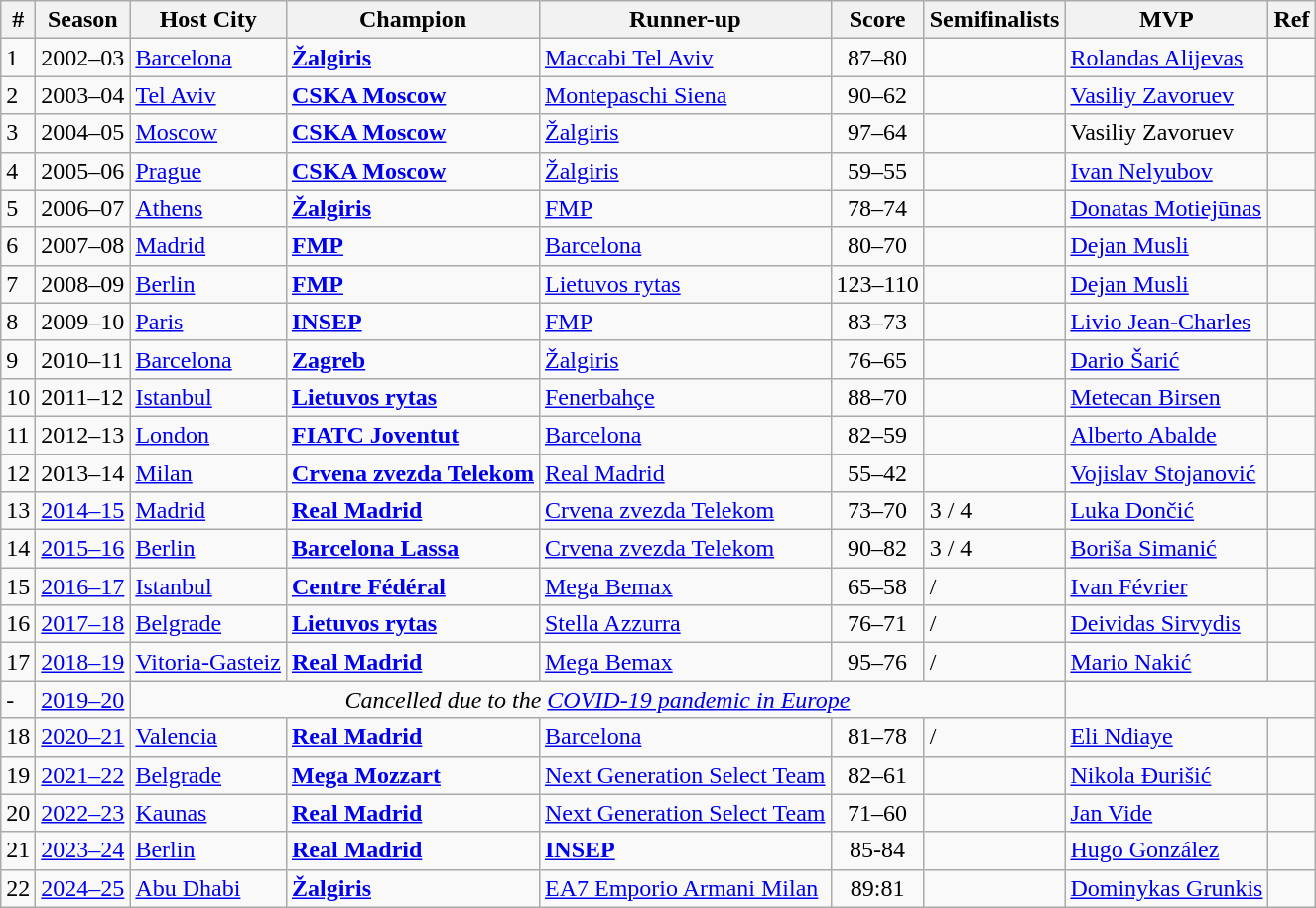<table class="wikitable">
<tr>
<th>#</th>
<th>Season</th>
<th>Host City</th>
<th>Champion</th>
<th>Runner-up</th>
<th>Score</th>
<th>Semifinalists</th>
<th>MVP</th>
<th>Ref</th>
</tr>
<tr>
<td>1</td>
<td>2002–03</td>
<td><a href='#'>Barcelona</a></td>
<td> <strong><a href='#'>Žalgiris</a></strong></td>
<td> <a href='#'>Maccabi Tel Aviv</a></td>
<td align=center>87–80</td>
<td></td>
<td> <a href='#'>Rolandas Alijevas</a></td>
<td></td>
</tr>
<tr>
<td>2</td>
<td>2003–04</td>
<td><a href='#'>Tel Aviv</a></td>
<td> <strong><a href='#'>CSKA Moscow</a></strong></td>
<td> <a href='#'>Montepaschi Siena</a></td>
<td align=center>90–62</td>
<td></td>
<td> <a href='#'>Vasiliy Zavoruev</a></td>
<td></td>
</tr>
<tr>
<td>3</td>
<td>2004–05</td>
<td><a href='#'>Moscow</a></td>
<td> <strong><a href='#'>CSKA Moscow</a></strong></td>
<td> <a href='#'>Žalgiris</a></td>
<td align=center>97–64</td>
<td></td>
<td> Vasiliy Zavoruev</td>
<td></td>
</tr>
<tr>
<td>4</td>
<td>2005–06</td>
<td><a href='#'>Prague</a></td>
<td> <strong><a href='#'>CSKA Moscow</a></strong></td>
<td> <a href='#'>Žalgiris</a></td>
<td align=center>59–55</td>
<td></td>
<td> <a href='#'>Ivan Nelyubov</a></td>
<td></td>
</tr>
<tr>
<td>5</td>
<td>2006–07</td>
<td><a href='#'>Athens</a></td>
<td> <strong><a href='#'>Žalgiris</a></strong></td>
<td> <a href='#'>FMP</a></td>
<td align=center>78–74</td>
<td></td>
<td> <a href='#'>Donatas Motiejūnas</a></td>
<td></td>
</tr>
<tr>
<td>6</td>
<td>2007–08</td>
<td><a href='#'>Madrid</a></td>
<td> <strong><a href='#'>FMP</a></strong></td>
<td> <a href='#'>Barcelona</a></td>
<td align=center>80–70</td>
<td></td>
<td> <a href='#'>Dejan Musli</a></td>
<td></td>
</tr>
<tr>
<td>7</td>
<td>2008–09</td>
<td><a href='#'>Berlin</a></td>
<td> <strong><a href='#'>FMP</a></strong></td>
<td> <a href='#'>Lietuvos rytas</a></td>
<td align=center>123–110</td>
<td></td>
<td> <a href='#'>Dejan Musli</a></td>
<td></td>
</tr>
<tr>
<td>8</td>
<td>2009–10</td>
<td><a href='#'>Paris</a></td>
<td> <strong><a href='#'>INSEP</a></strong></td>
<td> <a href='#'>FMP</a></td>
<td align=center>83–73</td>
<td></td>
<td> <a href='#'>Livio Jean-Charles</a></td>
<td></td>
</tr>
<tr>
<td>9</td>
<td>2010–11</td>
<td><a href='#'>Barcelona</a></td>
<td> <strong><a href='#'>Zagreb</a></strong></td>
<td> <a href='#'>Žalgiris</a></td>
<td align=center>76–65</td>
<td></td>
<td> <a href='#'>Dario Šarić</a></td>
<td></td>
</tr>
<tr>
<td>10</td>
<td>2011–12</td>
<td><a href='#'>Istanbul</a></td>
<td> <strong><a href='#'>Lietuvos rytas</a></strong></td>
<td> <a href='#'>Fenerbahçe</a></td>
<td align=center>88–70</td>
<td></td>
<td> <a href='#'>Metecan Birsen</a></td>
<td></td>
</tr>
<tr>
<td>11</td>
<td>2012–13</td>
<td><a href='#'>London</a></td>
<td> <strong><a href='#'>FIATC Joventut</a></strong></td>
<td> <a href='#'>Barcelona</a></td>
<td align=center>82–59</td>
<td></td>
<td> <a href='#'>Alberto Abalde</a></td>
<td></td>
</tr>
<tr>
<td>12</td>
<td>2013–14</td>
<td><a href='#'>Milan</a></td>
<td> <strong><a href='#'>Crvena zvezda Telekom</a></strong></td>
<td> <a href='#'>Real Madrid</a></td>
<td align=center>55–42</td>
<td></td>
<td> <a href='#'>Vojislav Stojanović</a></td>
<td></td>
</tr>
<tr>
<td>13</td>
<td><a href='#'>2014–15</a></td>
<td><a href='#'>Madrid</a></td>
<td> <strong><a href='#'>Real Madrid</a></strong></td>
<td> <a href='#'>Crvena zvezda Telekom</a></td>
<td align=center>73–70</td>
<td> 3 /  4</td>
<td> <a href='#'>Luka Dončić</a></td>
<td></td>
</tr>
<tr>
<td>14</td>
<td><a href='#'>2015–16</a></td>
<td><a href='#'>Berlin</a></td>
<td> <strong><a href='#'>Barcelona Lassa</a></strong></td>
<td> <a href='#'>Crvena zvezda Telekom</a></td>
<td align=center>90–82</td>
<td> 3 /  4</td>
<td> <a href='#'>Boriša Simanić</a></td>
<td></td>
</tr>
<tr>
<td>15</td>
<td><a href='#'>2016–17</a></td>
<td><a href='#'>Istanbul</a></td>
<td> <strong><a href='#'>Centre Fédéral</a></strong></td>
<td> <a href='#'>Mega Bemax</a></td>
<td align=center>65–58</td>
<td> / </td>
<td> <a href='#'>Ivan Février</a></td>
<td></td>
</tr>
<tr>
<td>16</td>
<td><a href='#'>2017–18</a></td>
<td><a href='#'>Belgrade</a></td>
<td> <strong><a href='#'>Lietuvos rytas</a></strong></td>
<td> <a href='#'>Stella Azzurra</a></td>
<td align=center>76–71</td>
<td> / </td>
<td> <a href='#'>Deividas Sirvydis</a></td>
<td></td>
</tr>
<tr>
<td>17</td>
<td><a href='#'>2018–19</a></td>
<td><a href='#'>Vitoria-Gasteiz</a></td>
<td> <strong><a href='#'>Real Madrid</a></strong></td>
<td> <a href='#'>Mega Bemax</a></td>
<td align=center>95–76</td>
<td> / </td>
<td> <a href='#'>Mario Nakić</a></td>
<td></td>
</tr>
<tr>
<td>-</td>
<td><a href='#'>2019–20</a></td>
<td colspan=5 style="text-align:center;"><em>Cancelled due to the <a href='#'>COVID-19 pandemic in Europe</a></em></td>
</tr>
<tr>
<td>18</td>
<td><a href='#'>2020–21</a></td>
<td><a href='#'>Valencia</a></td>
<td> <strong><a href='#'>Real Madrid</a></strong></td>
<td> <a href='#'>Barcelona</a></td>
<td align=center>81–78</td>
<td> / </td>
<td> <a href='#'>Eli Ndiaye</a></td>
<td></td>
</tr>
<tr>
<td>19</td>
<td><a href='#'>2021–22</a></td>
<td><a href='#'>Belgrade</a></td>
<td> <strong><a href='#'>Mega Mozzart</a></strong></td>
<td> <a href='#'>Next Generation Select Team</a></td>
<td align=center>82–61</td>
<td></td>
<td> <a href='#'>Nikola Đurišić</a></td>
<td></td>
</tr>
<tr>
<td>20</td>
<td><a href='#'>2022–23</a></td>
<td><a href='#'>Kaunas</a></td>
<td> <strong><a href='#'>Real Madrid</a></strong></td>
<td> <a href='#'>Next Generation Select Team</a></td>
<td align=center>71–60</td>
<td></td>
<td> <a href='#'>Jan Vide</a></td>
<td></td>
</tr>
<tr>
<td>21</td>
<td><a href='#'>2023–24</a></td>
<td><a href='#'>Berlin</a></td>
<td><strong> <a href='#'>Real Madrid</a></strong></td>
<td> <strong><a href='#'>INSEP</a></strong></td>
<td align="center">85-84</td>
<td></td>
<td> <a href='#'>Hugo González</a></td>
<td></td>
</tr>
<tr>
<td>22</td>
<td><a href='#'>2024–25</a></td>
<td><a href='#'>Abu Dhabi</a></td>
<td> <strong><a href='#'>Žalgiris</a></strong></td>
<td> <a href='#'>EA7 Emporio Armani Milan</a></td>
<td align="center">89:81</td>
<td></td>
<td> <a href='#'>Dominykas Grunkis</a></td>
<td></td>
</tr>
</table>
